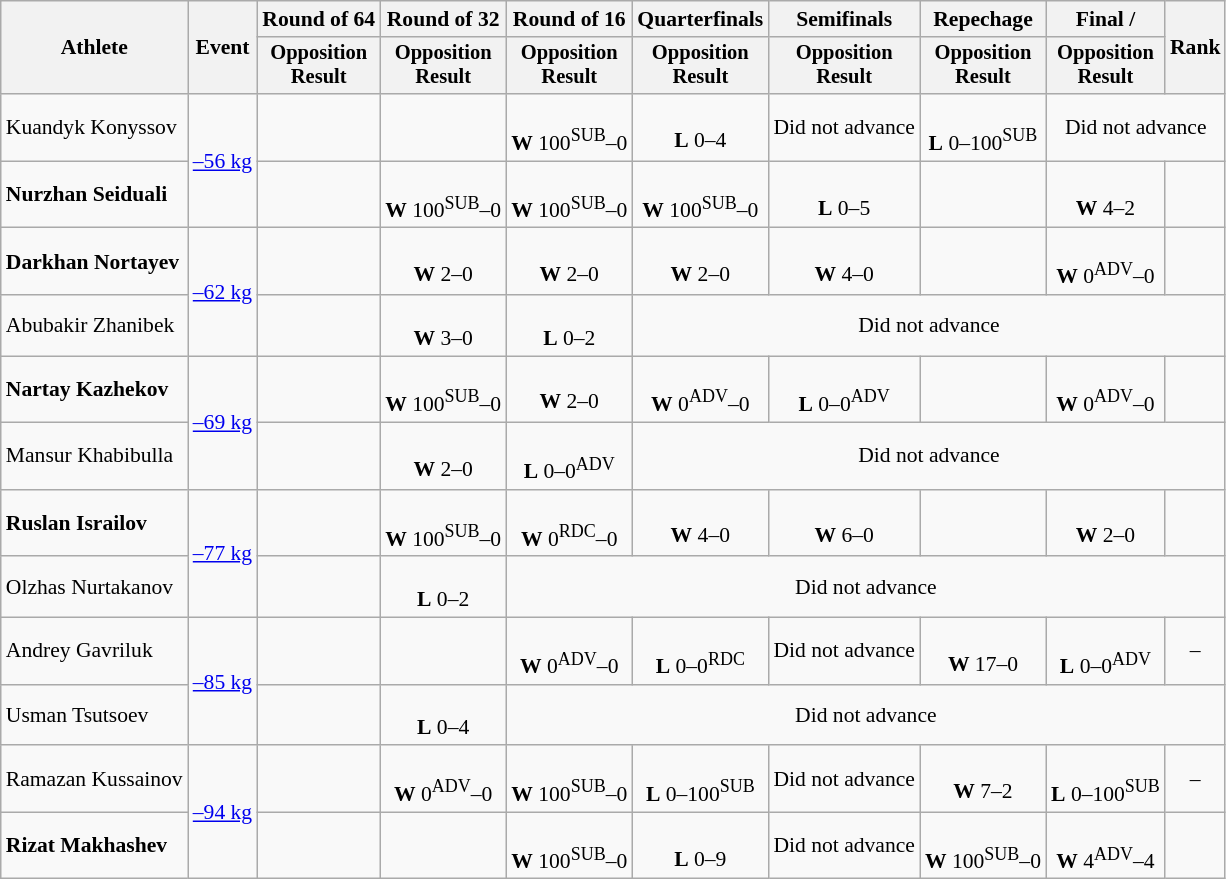<table class=wikitable style=font-size:90%;text-align:center>
<tr>
<th rowspan="2">Athlete</th>
<th rowspan="2">Event</th>
<th>Round of 64</th>
<th>Round of 32</th>
<th>Round of 16</th>
<th>Quarterfinals</th>
<th>Semifinals</th>
<th>Repechage</th>
<th>Final / </th>
<th rowspan=2>Rank</th>
</tr>
<tr style="font-size:95%">
<th>Opposition<br>Result</th>
<th>Opposition<br>Result</th>
<th>Opposition<br>Result</th>
<th>Opposition<br>Result</th>
<th>Opposition<br>Result</th>
<th>Opposition<br>Result</th>
<th>Opposition<br>Result</th>
</tr>
<tr>
<td align=left>Kuandyk Konyssov</td>
<td align=left rowspan=2><a href='#'>–56 kg</a></td>
<td></td>
<td></td>
<td><br><strong>W</strong> 100<sup>SUB</sup>–0</td>
<td><br><strong>L</strong> 0–4</td>
<td>Did not advance</td>
<td><br><strong>L</strong> 0–100<sup>SUB</sup></td>
<td colspan=2>Did not advance</td>
</tr>
<tr>
<td align=left><strong>Nurzhan Seiduali</strong></td>
<td></td>
<td><br><strong>W</strong> 100<sup>SUB</sup>–0</td>
<td><br><strong>W</strong> 100<sup>SUB</sup>–0</td>
<td><br><strong>W</strong> 100<sup>SUB</sup>–0</td>
<td><br><strong>L</strong> 0–5</td>
<td></td>
<td><br><strong>W</strong> 4–2</td>
<td></td>
</tr>
<tr>
<td align=left><strong>Darkhan Nortayev</strong></td>
<td align=left rowspan=2><a href='#'>–62 kg</a></td>
<td></td>
<td><br><strong>W</strong> 2–0</td>
<td><br><strong>W</strong> 2–0</td>
<td><br><strong>W</strong> 2–0</td>
<td><br><strong>W</strong> 4–0</td>
<td></td>
<td><br><strong>W</strong> 0<sup>ADV</sup>–0</td>
<td></td>
</tr>
<tr>
<td align=left>Abubakir Zhanibek</td>
<td></td>
<td><br><strong>W</strong> 3–0</td>
<td><br><strong>L</strong> 0–2</td>
<td colspan=5>Did not advance</td>
</tr>
<tr>
<td align=left><strong>Nartay Kazhekov</strong></td>
<td align=left rowspan=2><a href='#'>–69 kg</a></td>
<td></td>
<td><br><strong>W</strong> 100<sup>SUB</sup>–0</td>
<td><br><strong>W</strong> 2–0</td>
<td><br><strong>W</strong> 0<sup>ADV</sup>–0</td>
<td><br><strong>L</strong> 0–0<sup>ADV</sup></td>
<td></td>
<td><br><strong>W</strong> 0<sup>ADV</sup>–0</td>
<td></td>
</tr>
<tr>
<td align=left>Mansur Khabibulla</td>
<td></td>
<td><br><strong>W</strong> 2–0</td>
<td><br><strong>L</strong> 0–0<sup>ADV</sup></td>
<td colspan=5>Did not advance</td>
</tr>
<tr>
<td align=left><strong>Ruslan Israilov</strong></td>
<td align=left rowspan=2><a href='#'>–77 kg</a></td>
<td></td>
<td><br><strong>W</strong> 100<sup>SUB</sup>–0</td>
<td><br><strong>W</strong> 0<sup>RDC</sup>–0</td>
<td><br><strong>W</strong> 4–0</td>
<td><br><strong>W</strong> 6–0</td>
<td></td>
<td><br><strong>W</strong> 2–0</td>
<td></td>
</tr>
<tr>
<td align=left>Olzhas Nurtakanov</td>
<td></td>
<td><br><strong>L</strong> 0–2</td>
<td colspan=6>Did not advance</td>
</tr>
<tr>
<td align=left>Andrey Gavriluk</td>
<td align=left rowspan=2><a href='#'>–85 kg</a></td>
<td></td>
<td></td>
<td><br><strong>W</strong> 0<sup>ADV</sup>–0</td>
<td><br><strong>L</strong> 0–0<sup>RDC</sup></td>
<td>Did not advance</td>
<td><br><strong>W</strong> 17–0</td>
<td><br><strong>L</strong> 0–0<sup>ADV</sup></td>
<td>–</td>
</tr>
<tr>
<td align=left>Usman Tsutsoev</td>
<td></td>
<td><br><strong>L</strong> 0–4</td>
<td colspan=6>Did not advance</td>
</tr>
<tr>
<td align=left>Ramazan Kussainov</td>
<td align=left rowspan=2><a href='#'>–94 kg</a></td>
<td></td>
<td><br><strong>W</strong> 0<sup>ADV</sup>–0</td>
<td><br><strong>W</strong> 100<sup>SUB</sup>–0</td>
<td><br><strong>L</strong> 0–100<sup>SUB</sup></td>
<td>Did not advance</td>
<td><br><strong>W</strong> 7–2</td>
<td><br><strong>L</strong> 0–100<sup>SUB</sup></td>
<td>–</td>
</tr>
<tr>
<td align=left><strong>Rizat Makhashev</strong></td>
<td></td>
<td></td>
<td><br><strong>W</strong> 100<sup>SUB</sup>–0</td>
<td><br><strong>L</strong> 0–9</td>
<td>Did not advance</td>
<td><br><strong>W</strong> 100<sup>SUB</sup>–0</td>
<td><br><strong>W</strong> 4<sup>ADV</sup>–4</td>
<td></td>
</tr>
</table>
